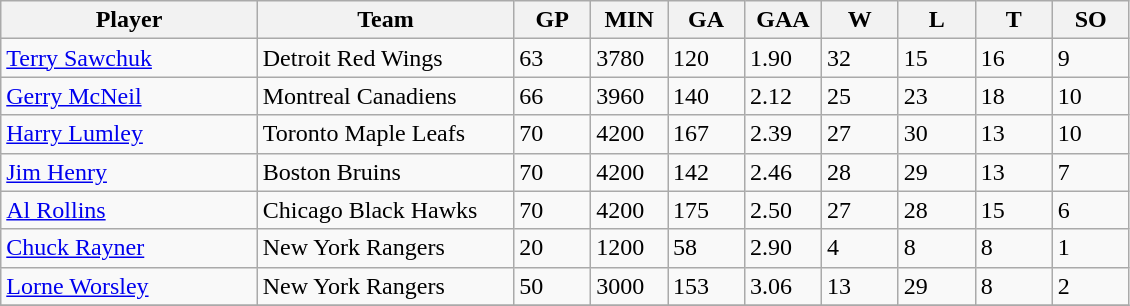<table class="wikitable">
<tr>
<th bgcolor="#DDDDFF" width="20%">Player</th>
<th bgcolor="#DDDDFF" width="20%">Team</th>
<th bgcolor="#DDDDFF" width="6%">GP</th>
<th bgcolor="#DDDDFF" width="6%">MIN</th>
<th bgcolor="#DDDDFF" width="6%">GA</th>
<th bgcolor="#DDDDFF" width="6%">GAA</th>
<th bgcolor="#DDDDFF" width="6%">W</th>
<th bgcolor="#DDDDFF" width="6%">L</th>
<th bgcolor="#DDDDFF" width="6%">T</th>
<th bgcolor="#DDDDFF" width="6%">SO</th>
</tr>
<tr>
<td><a href='#'>Terry Sawchuk</a></td>
<td>Detroit Red Wings</td>
<td>63</td>
<td>3780</td>
<td>120</td>
<td>1.90</td>
<td>32</td>
<td>15</td>
<td>16</td>
<td>9</td>
</tr>
<tr>
<td><a href='#'>Gerry McNeil</a></td>
<td>Montreal Canadiens</td>
<td>66</td>
<td>3960</td>
<td>140</td>
<td>2.12</td>
<td>25</td>
<td>23</td>
<td>18</td>
<td>10</td>
</tr>
<tr>
<td><a href='#'>Harry Lumley</a></td>
<td>Toronto Maple Leafs</td>
<td>70</td>
<td>4200</td>
<td>167</td>
<td>2.39</td>
<td>27</td>
<td>30</td>
<td>13</td>
<td>10</td>
</tr>
<tr>
<td><a href='#'>Jim Henry</a></td>
<td>Boston Bruins</td>
<td>70</td>
<td>4200</td>
<td>142</td>
<td>2.46</td>
<td>28</td>
<td>29</td>
<td>13</td>
<td>7</td>
</tr>
<tr>
<td><a href='#'>Al Rollins</a></td>
<td>Chicago Black Hawks</td>
<td>70</td>
<td>4200</td>
<td>175</td>
<td>2.50</td>
<td>27</td>
<td>28</td>
<td>15</td>
<td>6</td>
</tr>
<tr>
<td><a href='#'>Chuck Rayner</a></td>
<td>New York Rangers</td>
<td>20</td>
<td>1200</td>
<td>58</td>
<td>2.90</td>
<td>4</td>
<td>8</td>
<td>8</td>
<td>1</td>
</tr>
<tr>
<td><a href='#'>Lorne Worsley</a></td>
<td>New York Rangers</td>
<td>50</td>
<td>3000</td>
<td>153</td>
<td>3.06</td>
<td>13</td>
<td>29</td>
<td>8</td>
<td>2</td>
</tr>
<tr>
</tr>
</table>
